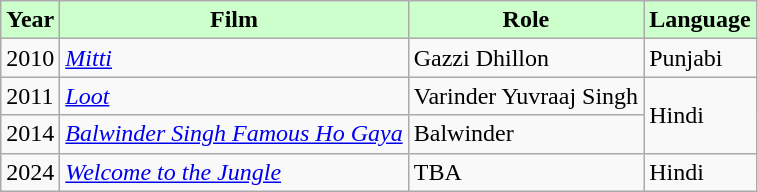<table class="wikitable sortable">
<tr style="background:#cfc; text-align:center;">
<td><strong>Year</strong></td>
<td><strong>Film</strong></td>
<td><strong>Role</strong></td>
<td><strong>Language</strong></td>
</tr>
<tr>
<td>2010</td>
<td><em><a href='#'>Mitti</a></em></td>
<td>Gazzi Dhillon</td>
<td>Punjabi</td>
</tr>
<tr>
<td>2011</td>
<td><em><a href='#'>Loot</a></em></td>
<td>Varinder Yuvraaj Singh</td>
<td rowspan="2">Hindi</td>
</tr>
<tr>
<td>2014</td>
<td><em><a href='#'>Balwinder Singh Famous Ho Gaya</a></em></td>
<td>Balwinder</td>
</tr>
<tr>
<td>2024</td>
<td><em><a href='#'> Welcome to the Jungle</a></em></td>
<td>TBA</td>
<td>Hindi</td>
</tr>
</table>
